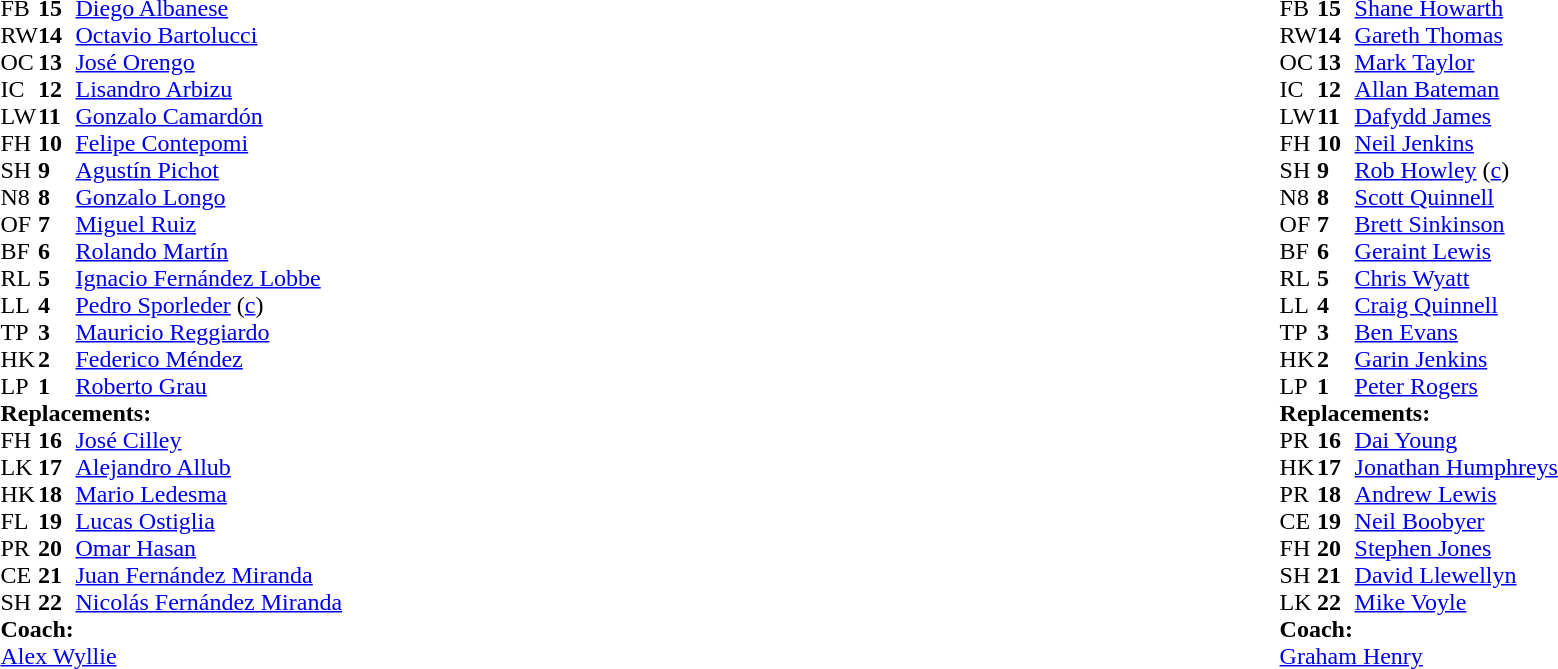<table style="width:100%">
<tr>
<td style="vertical-align:top;width:50%"><br><table cellspacing="0" cellpadding="0">
<tr>
<th width="25"></th>
<th width="25"></th>
</tr>
<tr>
<td>FB</td>
<td><strong>15</strong></td>
<td><a href='#'>Diego Albanese</a></td>
</tr>
<tr>
<td>RW</td>
<td><strong>14</strong></td>
<td><a href='#'>Octavio Bartolucci</a></td>
</tr>
<tr>
<td>OC</td>
<td><strong>13</strong></td>
<td><a href='#'>José Orengo</a></td>
</tr>
<tr>
<td>IC</td>
<td><strong>12</strong></td>
<td><a href='#'>Lisandro Arbizu</a></td>
</tr>
<tr>
<td>LW</td>
<td><strong>11</strong></td>
<td><a href='#'>Gonzalo Camardón</a></td>
</tr>
<tr>
<td>FH</td>
<td><strong>10</strong></td>
<td><a href='#'>Felipe Contepomi</a></td>
<td></td>
<td></td>
</tr>
<tr>
<td>SH</td>
<td><strong>9</strong></td>
<td><a href='#'>Agustín Pichot</a></td>
</tr>
<tr>
<td>N8</td>
<td><strong>8</strong></td>
<td><a href='#'>Gonzalo Longo</a></td>
</tr>
<tr>
<td>OF</td>
<td><strong>7</strong></td>
<td><a href='#'>Miguel Ruiz</a></td>
</tr>
<tr>
<td>BF</td>
<td><strong>6</strong></td>
<td><a href='#'>Rolando Martín</a></td>
<td></td>
<td></td>
</tr>
<tr>
<td>RL</td>
<td><strong>5</strong></td>
<td><a href='#'>Ignacio Fernández Lobbe</a></td>
<td></td>
<td></td>
</tr>
<tr>
<td>LL</td>
<td><strong>4</strong></td>
<td><a href='#'>Pedro Sporleder</a> (<a href='#'>c</a>)</td>
</tr>
<tr>
<td>TP</td>
<td><strong>3</strong></td>
<td><a href='#'>Mauricio Reggiardo</a></td>
<td></td>
<td></td>
</tr>
<tr>
<td>HK</td>
<td><strong>2</strong></td>
<td><a href='#'>Federico Méndez</a></td>
<td></td>
<td></td>
</tr>
<tr>
<td>LP</td>
<td><strong>1</strong></td>
<td><a href='#'>Roberto Grau</a></td>
</tr>
<tr>
<td colspan="3"><strong>Replacements:</strong></td>
</tr>
<tr>
<td>FH</td>
<td><strong>16</strong></td>
<td><a href='#'>José Cilley</a></td>
<td></td>
<td></td>
</tr>
<tr>
<td>LK</td>
<td><strong>17</strong></td>
<td><a href='#'>Alejandro Allub</a></td>
<td></td>
<td></td>
</tr>
<tr>
<td>HK</td>
<td><strong>18</strong></td>
<td><a href='#'>Mario Ledesma</a></td>
<td></td>
<td></td>
</tr>
<tr>
<td>FL</td>
<td><strong>19</strong></td>
<td><a href='#'>Lucas Ostiglia</a></td>
<td></td>
<td></td>
</tr>
<tr>
<td>PR</td>
<td><strong>20</strong></td>
<td><a href='#'>Omar Hasan</a></td>
<td></td>
<td></td>
</tr>
<tr>
<td>CE</td>
<td><strong>21</strong></td>
<td><a href='#'>Juan Fernández Miranda</a></td>
</tr>
<tr>
<td>SH</td>
<td><strong>22</strong></td>
<td><a href='#'>Nicolás Fernández Miranda</a></td>
</tr>
<tr>
<td colspan="3"><strong>Coach:</strong></td>
</tr>
<tr>
<td colspan="3"> <a href='#'>Alex Wyllie</a></td>
</tr>
</table>
</td>
<td style="vertical-align:top"></td>
<td style="vertical-align:top;width:50%"><br><table cellspacing="0" cellpadding="0" style="margin:auto">
<tr>
<th width="25"></th>
<th width="25"></th>
</tr>
<tr>
<td>FB</td>
<td><strong>15</strong></td>
<td><a href='#'>Shane Howarth</a></td>
</tr>
<tr>
<td>RW</td>
<td><strong>14</strong></td>
<td><a href='#'>Gareth Thomas</a></td>
</tr>
<tr>
<td>OC</td>
<td><strong>13</strong></td>
<td><a href='#'>Mark Taylor</a></td>
</tr>
<tr>
<td>IC</td>
<td><strong>12</strong></td>
<td><a href='#'>Allan Bateman</a></td>
</tr>
<tr>
<td>LW</td>
<td><strong>11</strong></td>
<td><a href='#'>Dafydd James</a></td>
</tr>
<tr>
<td>FH</td>
<td><strong>10</strong></td>
<td><a href='#'>Neil Jenkins</a></td>
</tr>
<tr>
<td>SH</td>
<td><strong>9</strong></td>
<td><a href='#'>Rob Howley</a> (<a href='#'>c</a>)</td>
</tr>
<tr>
<td>N8</td>
<td><strong>8</strong></td>
<td><a href='#'>Scott Quinnell</a></td>
</tr>
<tr>
<td>OF</td>
<td><strong>7</strong></td>
<td><a href='#'>Brett Sinkinson</a></td>
</tr>
<tr>
<td>BF</td>
<td><strong>6</strong></td>
<td><a href='#'>Geraint Lewis</a></td>
<td></td>
<td></td>
</tr>
<tr>
<td>RL</td>
<td><strong>5</strong></td>
<td><a href='#'>Chris Wyatt</a></td>
</tr>
<tr>
<td>LL</td>
<td><strong>4</strong></td>
<td><a href='#'>Craig Quinnell</a></td>
</tr>
<tr>
<td>TP</td>
<td><strong>3</strong></td>
<td><a href='#'>Ben Evans</a></td>
<td></td>
<td></td>
</tr>
<tr>
<td>HK</td>
<td><strong>2</strong></td>
<td><a href='#'>Garin Jenkins</a></td>
</tr>
<tr>
<td>LP</td>
<td><strong>1</strong></td>
<td><a href='#'>Peter Rogers</a></td>
<td></td>
<td></td>
</tr>
<tr>
<td colspan="3"><strong>Replacements:</strong></td>
</tr>
<tr>
<td>PR</td>
<td><strong>16</strong></td>
<td><a href='#'>Dai Young</a></td>
<td></td>
<td></td>
</tr>
<tr>
<td>HK</td>
<td><strong>17</strong></td>
<td><a href='#'>Jonathan Humphreys</a></td>
<td></td>
<td></td>
</tr>
<tr>
<td>PR</td>
<td><strong>18</strong></td>
<td><a href='#'>Andrew Lewis</a></td>
<td></td>
<td></td>
</tr>
<tr>
<td>CE</td>
<td><strong>19</strong></td>
<td><a href='#'>Neil Boobyer</a></td>
</tr>
<tr>
<td>FH</td>
<td><strong>20</strong></td>
<td><a href='#'>Stephen Jones</a></td>
</tr>
<tr>
<td>SH</td>
<td><strong>21</strong></td>
<td><a href='#'>David Llewellyn</a></td>
</tr>
<tr>
<td>LK</td>
<td><strong>22</strong></td>
<td><a href='#'>Mike Voyle</a></td>
</tr>
<tr>
<td colspan="3"><strong>Coach:</strong></td>
</tr>
<tr>
<td colspan="3"> <a href='#'>Graham Henry</a></td>
</tr>
</table>
</td>
</tr>
</table>
